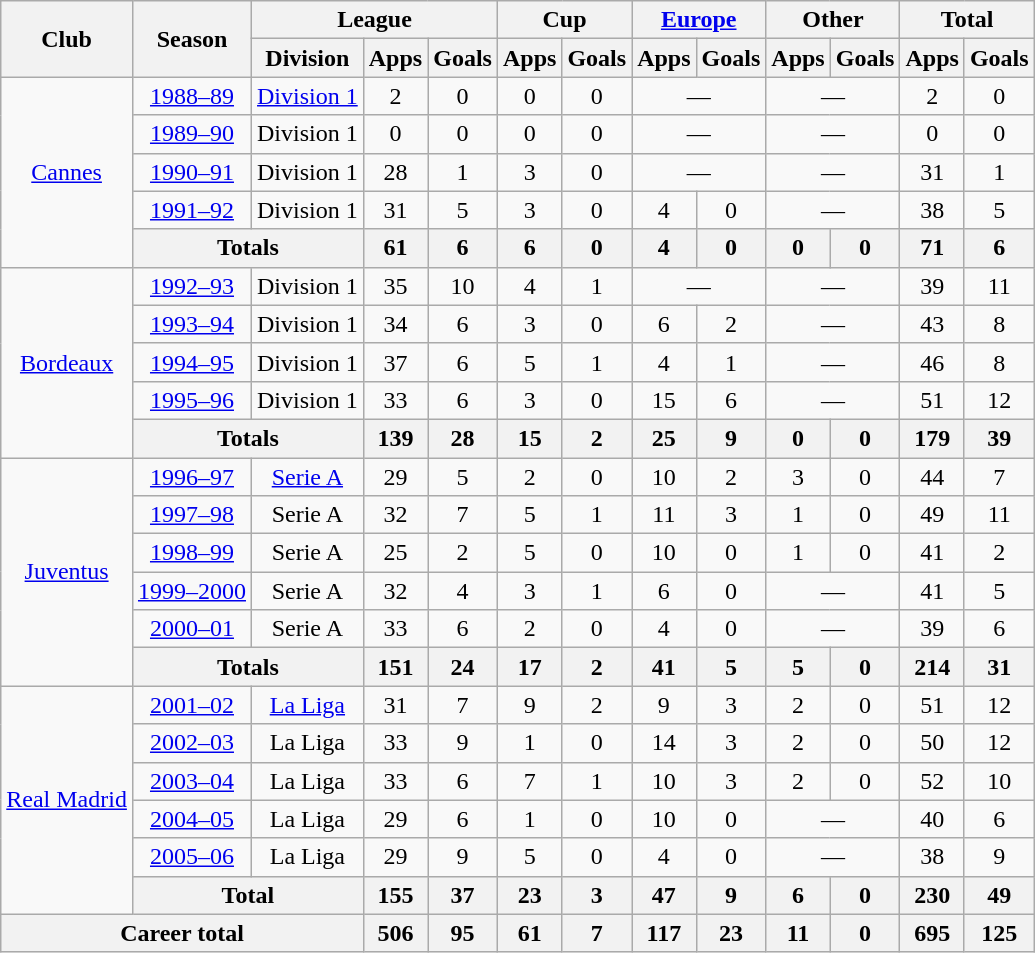<table class="wikitable" Style="text-align: center">
<tr>
<th rowspan="2">Club</th>
<th rowspan="2">Season</th>
<th colspan="3">League</th>
<th colspan="2">Cup</th>
<th colspan="2"><a href='#'>Europe</a></th>
<th colspan="2">Other</th>
<th colspan="2">Total</th>
</tr>
<tr>
<th>Division</th>
<th>Apps</th>
<th>Goals</th>
<th>Apps</th>
<th>Goals</th>
<th>Apps</th>
<th>Goals</th>
<th>Apps</th>
<th>Goals</th>
<th>Apps</th>
<th>Goals</th>
</tr>
<tr>
<td rowspan="5"><a href='#'>Cannes</a></td>
<td><a href='#'>1988–89</a></td>
<td><a href='#'>Division 1</a></td>
<td>2</td>
<td>0</td>
<td>0</td>
<td>0</td>
<td colspan="2">—</td>
<td colspan="2">—</td>
<td>2</td>
<td>0</td>
</tr>
<tr>
<td><a href='#'>1989–90</a></td>
<td>Division 1</td>
<td>0</td>
<td>0</td>
<td>0</td>
<td>0</td>
<td colspan="2">—</td>
<td colspan="2">—</td>
<td>0</td>
<td>0</td>
</tr>
<tr>
<td><a href='#'>1990–91</a></td>
<td>Division 1</td>
<td>28</td>
<td>1</td>
<td>3</td>
<td>0</td>
<td colspan="2">—</td>
<td colspan="2">—</td>
<td>31</td>
<td>1</td>
</tr>
<tr>
<td><a href='#'>1991–92</a></td>
<td>Division 1</td>
<td>31</td>
<td>5</td>
<td>3</td>
<td>0</td>
<td>4</td>
<td>0</td>
<td colspan="2">—</td>
<td>38</td>
<td>5</td>
</tr>
<tr>
<th colspan="2">Totals</th>
<th>61</th>
<th>6</th>
<th>6</th>
<th>0</th>
<th>4</th>
<th>0</th>
<th>0</th>
<th>0</th>
<th>71</th>
<th>6</th>
</tr>
<tr>
<td rowspan="5"><a href='#'>Bordeaux</a></td>
<td><a href='#'>1992–93</a></td>
<td>Division 1</td>
<td>35</td>
<td>10</td>
<td>4</td>
<td>1</td>
<td colspan="2">—</td>
<td colspan="2">—</td>
<td>39</td>
<td>11</td>
</tr>
<tr>
<td><a href='#'>1993–94</a></td>
<td>Division 1</td>
<td>34</td>
<td>6</td>
<td>3</td>
<td>0</td>
<td>6</td>
<td>2</td>
<td colspan="2">—</td>
<td>43</td>
<td>8</td>
</tr>
<tr>
<td><a href='#'>1994–95</a></td>
<td>Division 1</td>
<td>37</td>
<td>6</td>
<td>5</td>
<td>1</td>
<td>4</td>
<td>1</td>
<td colspan="2">—</td>
<td>46</td>
<td>8</td>
</tr>
<tr>
<td><a href='#'>1995–96</a></td>
<td>Division 1</td>
<td>33</td>
<td>6</td>
<td>3</td>
<td>0</td>
<td>15</td>
<td>6</td>
<td colspan="2">—</td>
<td>51</td>
<td>12</td>
</tr>
<tr>
<th colspan="2">Totals</th>
<th>139</th>
<th>28</th>
<th>15</th>
<th>2</th>
<th>25</th>
<th>9</th>
<th>0</th>
<th>0</th>
<th>179</th>
<th>39</th>
</tr>
<tr>
<td rowspan="6"><a href='#'>Juventus</a></td>
<td><a href='#'>1996–97</a></td>
<td><a href='#'>Serie A</a></td>
<td>29</td>
<td>5</td>
<td>2</td>
<td>0</td>
<td>10</td>
<td>2</td>
<td>3</td>
<td>0</td>
<td>44</td>
<td>7</td>
</tr>
<tr>
<td><a href='#'>1997–98</a></td>
<td>Serie A</td>
<td>32</td>
<td>7</td>
<td>5</td>
<td>1</td>
<td>11</td>
<td>3</td>
<td>1</td>
<td>0</td>
<td>49</td>
<td>11</td>
</tr>
<tr>
<td><a href='#'>1998–99</a></td>
<td>Serie A</td>
<td>25</td>
<td>2</td>
<td>5</td>
<td>0</td>
<td>10</td>
<td>0</td>
<td>1</td>
<td>0</td>
<td>41</td>
<td>2</td>
</tr>
<tr>
<td><a href='#'>1999–2000</a></td>
<td>Serie A</td>
<td>32</td>
<td>4</td>
<td>3</td>
<td>1</td>
<td>6</td>
<td>0</td>
<td colspan="2">—</td>
<td>41</td>
<td>5</td>
</tr>
<tr>
<td><a href='#'>2000–01</a></td>
<td>Serie A</td>
<td>33</td>
<td>6</td>
<td>2</td>
<td>0</td>
<td>4</td>
<td>0</td>
<td colspan="2">—</td>
<td>39</td>
<td>6</td>
</tr>
<tr>
<th colspan="2">Totals</th>
<th>151</th>
<th>24</th>
<th>17</th>
<th>2</th>
<th>41</th>
<th>5</th>
<th>5</th>
<th>0</th>
<th>214</th>
<th>31</th>
</tr>
<tr>
<td rowspan="6"><a href='#'>Real Madrid</a></td>
<td><a href='#'>2001–02</a></td>
<td><a href='#'>La Liga</a></td>
<td>31</td>
<td>7</td>
<td>9</td>
<td>2</td>
<td>9</td>
<td>3</td>
<td>2</td>
<td>0</td>
<td>51</td>
<td>12</td>
</tr>
<tr>
<td><a href='#'>2002–03</a></td>
<td>La Liga</td>
<td>33</td>
<td>9</td>
<td>1</td>
<td>0</td>
<td>14</td>
<td>3</td>
<td>2</td>
<td>0</td>
<td>50</td>
<td>12</td>
</tr>
<tr>
<td><a href='#'>2003–04</a></td>
<td>La Liga</td>
<td>33</td>
<td>6</td>
<td>7</td>
<td>1</td>
<td>10</td>
<td>3</td>
<td>2</td>
<td>0</td>
<td>52</td>
<td>10</td>
</tr>
<tr>
<td><a href='#'>2004–05</a></td>
<td>La Liga</td>
<td>29</td>
<td>6</td>
<td>1</td>
<td>0</td>
<td>10</td>
<td>0</td>
<td colspan="2">—</td>
<td>40</td>
<td>6</td>
</tr>
<tr>
<td><a href='#'>2005–06</a></td>
<td>La Liga</td>
<td>29</td>
<td>9</td>
<td>5</td>
<td>0</td>
<td>4</td>
<td>0</td>
<td colspan="2">—</td>
<td>38</td>
<td>9</td>
</tr>
<tr>
<th colspan="2">Total</th>
<th>155</th>
<th>37</th>
<th>23</th>
<th>3</th>
<th>47</th>
<th>9</th>
<th>6</th>
<th>0</th>
<th>230</th>
<th>49</th>
</tr>
<tr>
<th colspan="3">Career total</th>
<th>506</th>
<th>95</th>
<th>61</th>
<th>7</th>
<th>117</th>
<th>23</th>
<th>11</th>
<th>0</th>
<th>695</th>
<th>125</th>
</tr>
</table>
